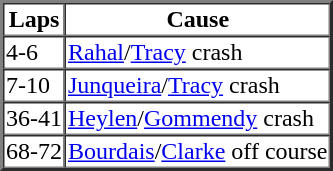<table border=2 cellspacing=0>
<tr>
<th>Laps</th>
<th>Cause</th>
</tr>
<tr>
<td>4-6</td>
<td><a href='#'>Rahal</a>/<a href='#'>Tracy</a> crash</td>
</tr>
<tr>
<td>7-10</td>
<td><a href='#'>Junqueira</a>/<a href='#'>Tracy</a> crash</td>
</tr>
<tr>
<td>36-41</td>
<td><a href='#'>Heylen</a>/<a href='#'>Gommendy</a> crash</td>
</tr>
<tr>
<td>68-72</td>
<td><a href='#'>Bourdais</a>/<a href='#'>Clarke</a> off course</td>
</tr>
</table>
